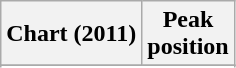<table class="wikitable plainrowheaders">
<tr>
<th scope="col">Chart (2011)</th>
<th scope="col">Peak<br>position</th>
</tr>
<tr>
</tr>
<tr>
</tr>
<tr>
</tr>
</table>
